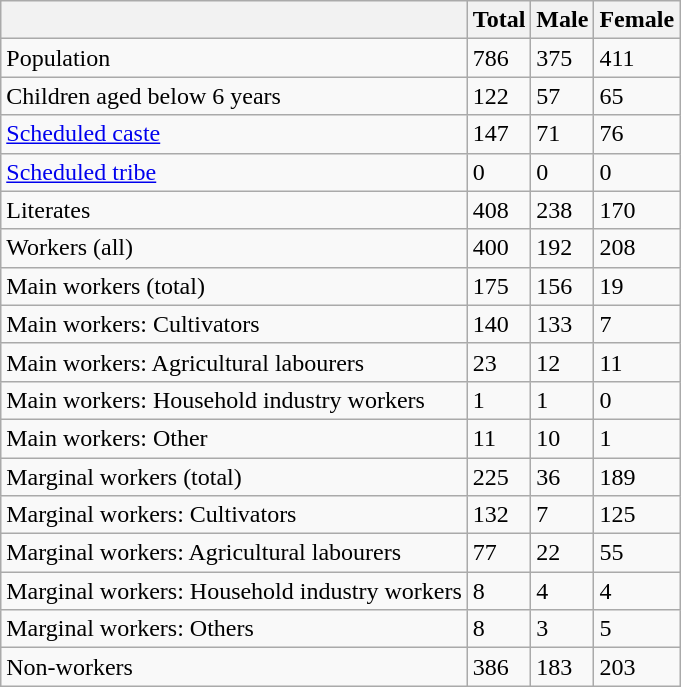<table class="wikitable sortable">
<tr>
<th></th>
<th>Total</th>
<th>Male</th>
<th>Female</th>
</tr>
<tr>
<td>Population</td>
<td>786</td>
<td>375</td>
<td>411</td>
</tr>
<tr>
<td>Children aged below 6 years</td>
<td>122</td>
<td>57</td>
<td>65</td>
</tr>
<tr>
<td><a href='#'>Scheduled caste</a></td>
<td>147</td>
<td>71</td>
<td>76</td>
</tr>
<tr>
<td><a href='#'>Scheduled tribe</a></td>
<td>0</td>
<td>0</td>
<td>0</td>
</tr>
<tr>
<td>Literates</td>
<td>408</td>
<td>238</td>
<td>170</td>
</tr>
<tr>
<td>Workers (all)</td>
<td>400</td>
<td>192</td>
<td>208</td>
</tr>
<tr>
<td>Main workers (total)</td>
<td>175</td>
<td>156</td>
<td>19</td>
</tr>
<tr>
<td>Main workers: Cultivators</td>
<td>140</td>
<td>133</td>
<td>7</td>
</tr>
<tr>
<td>Main workers: Agricultural labourers</td>
<td>23</td>
<td>12</td>
<td>11</td>
</tr>
<tr>
<td>Main workers: Household industry workers</td>
<td>1</td>
<td>1</td>
<td>0</td>
</tr>
<tr>
<td>Main workers: Other</td>
<td>11</td>
<td>10</td>
<td>1</td>
</tr>
<tr>
<td>Marginal workers (total)</td>
<td>225</td>
<td>36</td>
<td>189</td>
</tr>
<tr>
<td>Marginal workers: Cultivators</td>
<td>132</td>
<td>7</td>
<td>125</td>
</tr>
<tr>
<td>Marginal workers: Agricultural labourers</td>
<td>77</td>
<td>22</td>
<td>55</td>
</tr>
<tr>
<td>Marginal workers: Household industry workers</td>
<td>8</td>
<td>4</td>
<td>4</td>
</tr>
<tr>
<td>Marginal workers: Others</td>
<td>8</td>
<td>3</td>
<td>5</td>
</tr>
<tr>
<td>Non-workers</td>
<td>386</td>
<td>183</td>
<td>203</td>
</tr>
</table>
